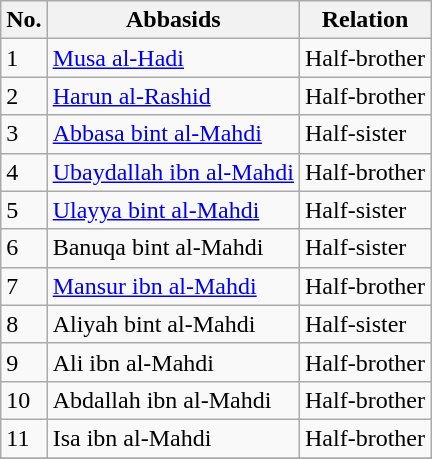<table class="wikitable" border="2">
<tr>
<th>No.</th>
<th>Abbasids</th>
<th>Relation</th>
</tr>
<tr>
<td>1</td>
<td><a href='#'>Musa al-Hadi</a></td>
<td>Half-brother</td>
</tr>
<tr>
<td>2</td>
<td><a href='#'>Harun al-Rashid</a></td>
<td>Half-brother</td>
</tr>
<tr>
<td>3</td>
<td><a href='#'>Abbasa bint al-Mahdi</a></td>
<td>Half-sister</td>
</tr>
<tr>
<td>4</td>
<td><a href='#'>Ubaydallah ibn al-Mahdi</a></td>
<td>Half-brother</td>
</tr>
<tr>
<td>5</td>
<td><a href='#'>Ulayya bint al-Mahdi</a></td>
<td>Half-sister</td>
</tr>
<tr>
<td>6</td>
<td>Banuqa bint al-Mahdi</td>
<td>Half-sister</td>
</tr>
<tr>
<td>7</td>
<td><a href='#'>Mansur ibn al-Mahdi</a></td>
<td>Half-brother</td>
</tr>
<tr>
<td>8</td>
<td>Aliyah bint al-Mahdi</td>
<td>Half-sister</td>
</tr>
<tr>
<td>9</td>
<td>Ali ibn al-Mahdi</td>
<td>Half-brother</td>
</tr>
<tr>
<td>10</td>
<td>Abdallah ibn al-Mahdi</td>
<td>Half-brother</td>
</tr>
<tr>
<td>11</td>
<td>Isa ibn al-Mahdi</td>
<td>Half-brother</td>
</tr>
<tr>
</tr>
</table>
